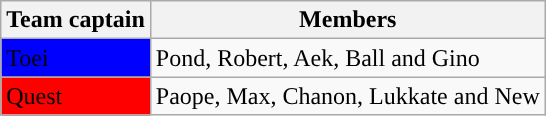<table class="wikitable">
<tr>
<th>Team captain</th>
<th>Members</th>
</tr>
<tr>
<td style="background:#0000FF"><span>Toei</span></td>
<td>Pond, Robert, Aek, Ball and Gino</td>
</tr>
<tr>
<td style="background:red"><span>Quest</span></td>
<td>Paope, Max, Chanon, Lukkate and New</td>
</tr>
</table>
